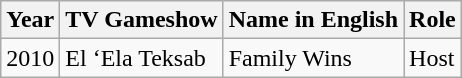<table class="wikitable">
<tr>
<th>Year</th>
<th>TV Gameshow</th>
<th>Name in English</th>
<th>Role</th>
</tr>
<tr>
<td>2010</td>
<td>El ‘Ela Teksab</td>
<td>Family Wins</td>
<td>Host</td>
</tr>
</table>
